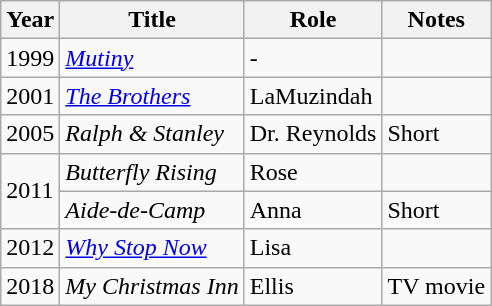<table class="wikitable sortable">
<tr>
<th>Year</th>
<th>Title</th>
<th>Role</th>
<th class="unsortable">Notes</th>
</tr>
<tr>
<td>1999</td>
<td><em><a href='#'>Mutiny</a></em></td>
<td>-</td>
<td></td>
</tr>
<tr>
<td>2001</td>
<td><em><a href='#'>The Brothers</a></em></td>
<td>LaMuzindah</td>
<td></td>
</tr>
<tr>
<td>2005</td>
<td><em>Ralph & Stanley</em></td>
<td>Dr. Reynolds</td>
<td>Short</td>
</tr>
<tr>
<td rowspan=2>2011</td>
<td><em>Butterfly Rising</em></td>
<td>Rose</td>
<td></td>
</tr>
<tr>
<td><em>Aide-de-Camp</em></td>
<td>Anna</td>
<td>Short</td>
</tr>
<tr>
<td>2012</td>
<td><em><a href='#'>Why Stop Now</a></em></td>
<td>Lisa</td>
<td></td>
</tr>
<tr>
<td>2018</td>
<td><em>My Christmas Inn</em></td>
<td>Ellis</td>
<td>TV movie</td>
</tr>
</table>
